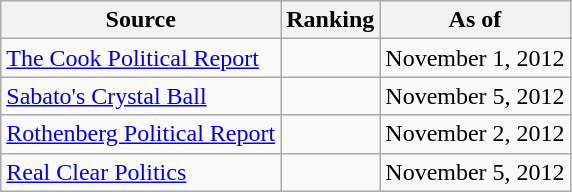<table class="wikitable" style="text-align:center">
<tr>
<th>Source</th>
<th>Ranking</th>
<th>As of</th>
</tr>
<tr>
<td style="text-align:left"><a href='#'>The Cook Political Report</a></td>
<td></td>
<td>November 1, 2012</td>
</tr>
<tr>
<td style="text-align:left"><a href='#'>Sabato's Crystal Ball</a></td>
<td></td>
<td>November 5, 2012</td>
</tr>
<tr>
<td style="text-align:left"><a href='#'>Rothenberg Political Report</a></td>
<td></td>
<td>November 2, 2012</td>
</tr>
<tr>
<td style="text-align:left"><a href='#'>Real Clear Politics</a></td>
<td></td>
<td>November 5, 2012</td>
</tr>
</table>
